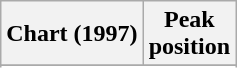<table class="wikitable sortable plainrowheaders">
<tr>
<th>Chart (1997)</th>
<th>Peak<br>position</th>
</tr>
<tr>
</tr>
<tr>
</tr>
<tr>
</tr>
<tr>
</tr>
<tr>
</tr>
</table>
